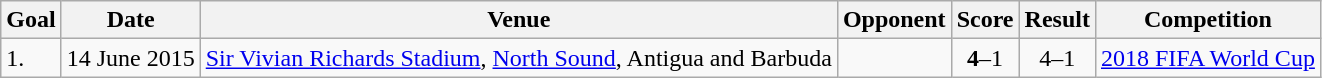<table class="wikitable plainrowheaders sortable">
<tr>
<th>Goal</th>
<th>Date</th>
<th>Venue</th>
<th>Opponent</th>
<th>Score</th>
<th>Result</th>
<th>Competition</th>
</tr>
<tr>
<td>1.</td>
<td>14 June 2015</td>
<td><a href='#'>Sir Vivian Richards Stadium</a>, <a href='#'>North Sound</a>, Antigua and Barbuda</td>
<td></td>
<td align=center><strong>4</strong>–1</td>
<td align=center>4–1</td>
<td><a href='#'>2018 FIFA World Cup</a></td>
</tr>
</table>
